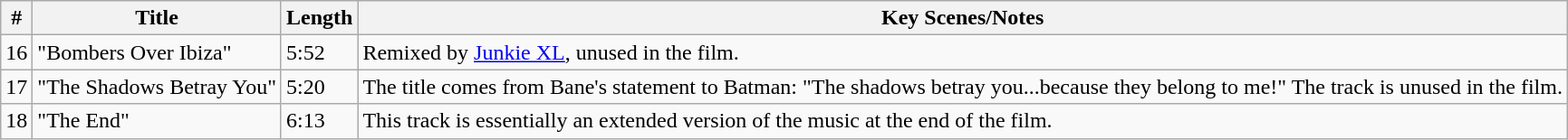<table class="wikitable">
<tr>
<th style="text-align:center;">#</th>
<th style="text-align:center;">Title</th>
<th style="text-align:center;">Length</th>
<th style="text-align:center;">Key Scenes/Notes</th>
</tr>
<tr>
<td>16</td>
<td>"Bombers Over Ibiza"</td>
<td>5:52</td>
<td>Remixed by <a href='#'>Junkie XL</a>, unused in the film.</td>
</tr>
<tr>
<td>17</td>
<td>"The Shadows Betray You"</td>
<td>5:20</td>
<td>The title comes from Bane's statement to Batman: "The shadows betray you...because they belong to me!" The track is unused in the film.</td>
</tr>
<tr>
<td>18</td>
<td>"The End"</td>
<td>6:13</td>
<td>This track is essentially an extended version of the music at the end of the film.</td>
</tr>
</table>
